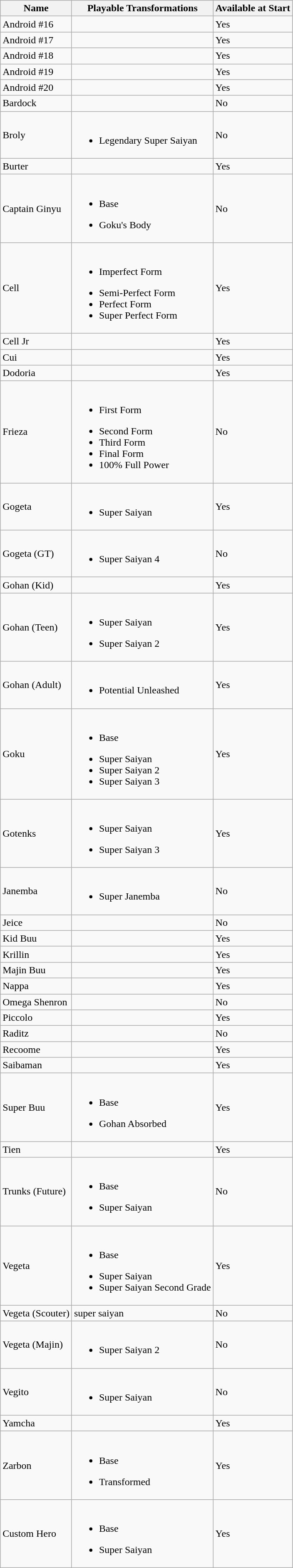<table class="wikitable sortable">
<tr>
<th>Name</th>
<th>Playable Transformations</th>
<th>Available at Start</th>
</tr>
<tr>
<td>Android #16</td>
<td></td>
<td>Yes</td>
</tr>
<tr>
<td>Android #17</td>
<td></td>
<td>Yes</td>
</tr>
<tr>
<td>Android #18</td>
<td></td>
<td>Yes</td>
</tr>
<tr>
<td>Android #19</td>
<td></td>
<td>Yes</td>
</tr>
<tr>
<td>Android #20</td>
<td></td>
<td>Yes</td>
</tr>
<tr>
<td>Bardock</td>
<td></td>
<td>No</td>
</tr>
<tr>
<td>Broly</td>
<td><br><ul><li>Legendary Super Saiyan</li></ul></td>
<td>No</td>
</tr>
<tr>
<td>Burter</td>
<td></td>
<td>Yes</td>
</tr>
<tr>
<td>Captain Ginyu</td>
<td><br><ul><li>Base</li></ul><ul><li>Goku's Body</li></ul></td>
<td>No</td>
</tr>
<tr>
<td>Cell</td>
<td><br><ul><li>Imperfect Form</li></ul><ul><li>Semi-Perfect Form</li><li>Perfect Form</li><li>Super Perfect Form</li></ul></td>
<td>Yes</td>
</tr>
<tr>
<td>Cell Jr</td>
<td></td>
<td>Yes</td>
</tr>
<tr>
<td>Cui</td>
<td></td>
<td>Yes</td>
</tr>
<tr>
<td>Dodoria</td>
<td></td>
<td>Yes</td>
</tr>
<tr>
<td>Frieza</td>
<td><br><ul><li>First Form</li></ul><ul><li>Second Form</li><li>Third Form</li><li>Final Form</li><li>100% Full Power</li></ul></td>
<td>No</td>
</tr>
<tr>
<td>Gogeta</td>
<td><br><ul><li>Super Saiyan</li></ul></td>
<td>Yes</td>
</tr>
<tr>
<td>Gogeta (GT)</td>
<td><br><ul><li>Super Saiyan 4</li></ul></td>
<td>No</td>
</tr>
<tr>
<td>Gohan (Kid)</td>
<td></td>
<td>Yes</td>
</tr>
<tr>
<td>Gohan (Teen)</td>
<td><br><ul><li>Super Saiyan</li></ul><ul><li>Super Saiyan 2</li></ul></td>
<td>Yes</td>
</tr>
<tr>
<td>Gohan (Adult)</td>
<td><br><ul><li>Potential Unleashed</li></ul></td>
<td>Yes</td>
</tr>
<tr>
<td>Goku</td>
<td><br><ul><li>Base</li></ul><ul><li>Super Saiyan</li><li>Super Saiyan 2</li><li>Super Saiyan 3</li></ul></td>
<td>Yes</td>
</tr>
<tr>
<td>Gotenks</td>
<td><br><ul><li>Super Saiyan</li></ul><ul><li>Super Saiyan 3</li></ul></td>
<td>Yes</td>
</tr>
<tr>
<td>Janemba</td>
<td><br><ul><li>Super Janemba</li></ul></td>
<td>No</td>
</tr>
<tr>
<td>Jeice</td>
<td></td>
<td>No</td>
</tr>
<tr>
<td>Kid Buu</td>
<td></td>
<td>Yes</td>
</tr>
<tr>
<td>Krillin</td>
<td></td>
<td>Yes</td>
</tr>
<tr>
<td>Majin Buu</td>
<td></td>
<td>Yes</td>
</tr>
<tr>
<td>Nappa</td>
<td></td>
<td>Yes</td>
</tr>
<tr>
<td>Omega Shenron</td>
<td></td>
<td>No</td>
</tr>
<tr>
<td>Piccolo</td>
<td></td>
<td>Yes</td>
</tr>
<tr>
<td>Raditz</td>
<td></td>
<td>No</td>
</tr>
<tr>
<td>Recoome</td>
<td></td>
<td>Yes</td>
</tr>
<tr>
<td>Saibaman</td>
<td></td>
<td>Yes</td>
</tr>
<tr>
<td>Super Buu</td>
<td><br><ul><li>Base</li></ul><ul><li>Gohan Absorbed</li></ul></td>
<td>Yes</td>
</tr>
<tr>
<td>Tien</td>
<td></td>
<td>Yes</td>
</tr>
<tr>
<td>Trunks (Future)</td>
<td><br><ul><li>Base</li></ul><ul><li>Super Saiyan</li></ul></td>
<td>No</td>
</tr>
<tr>
<td>Vegeta</td>
<td><br><ul><li>Base</li></ul><ul><li>Super Saiyan</li><li>Super Saiyan Second Grade</li></ul></td>
<td>Yes</td>
</tr>
<tr>
<td>Vegeta (Scouter)</td>
<td>super saiyan</td>
<td>No</td>
</tr>
<tr>
<td>Vegeta (Majin)</td>
<td><br><ul><li>Super Saiyan 2</li></ul></td>
<td>No</td>
</tr>
<tr>
<td>Vegito</td>
<td><br><ul><li>Super Saiyan</li></ul></td>
<td>No</td>
</tr>
<tr>
<td>Yamcha</td>
<td></td>
<td>Yes</td>
</tr>
<tr>
<td>Zarbon</td>
<td><br><ul><li>Base</li></ul><ul><li>Transformed</li></ul></td>
<td>Yes</td>
</tr>
<tr>
<td>Custom Hero</td>
<td><br><ul><li>Base</li></ul><ul><li>Super Saiyan</li></ul></td>
<td>Yes</td>
</tr>
</table>
